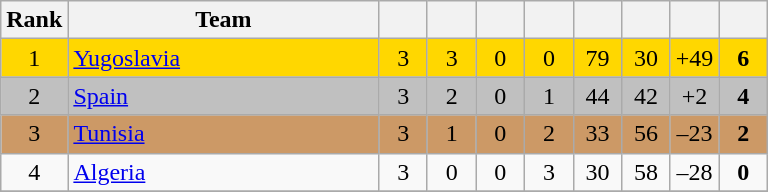<table class="wikitable" style="text-align:center">
<tr>
<th width=20>Rank</th>
<th width=200>Team</th>
<th width="25"></th>
<th width="25"></th>
<th width="25"></th>
<th width="25"></th>
<th width="25"></th>
<th width="25"></th>
<th width="25"></th>
<th width="25"></th>
</tr>
<tr style="background:gold;">
<td>1</td>
<td style="text-align:left;"> <a href='#'>Yugoslavia</a> </td>
<td>3</td>
<td>3</td>
<td>0</td>
<td>0</td>
<td>79</td>
<td>30</td>
<td>+49</td>
<td><strong>6</strong></td>
</tr>
<tr style="background:silver;">
<td>2</td>
<td style="text-align:left;"> <a href='#'>Spain</a> </td>
<td>3</td>
<td>2</td>
<td>0</td>
<td>1</td>
<td>44</td>
<td>42</td>
<td>+2</td>
<td><strong>4</strong></td>
</tr>
<tr style="background:#cc9966;">
<td>3</td>
<td style="text-align:left;"> <a href='#'>Tunisia</a> </td>
<td>3</td>
<td>1</td>
<td>0</td>
<td>2</td>
<td>33</td>
<td>56</td>
<td>–23</td>
<td><strong>2</strong></td>
</tr>
<tr>
<td>4</td>
<td style="text-align:left;"> <a href='#'>Algeria</a> </td>
<td>3</td>
<td>0</td>
<td>0</td>
<td>3</td>
<td>30</td>
<td>58</td>
<td>–28</td>
<td><strong>0</strong></td>
</tr>
<tr>
</tr>
</table>
